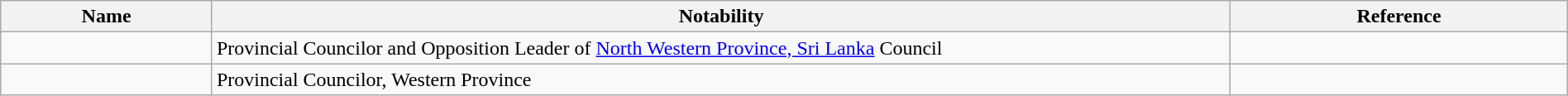<table class="wikitable sortable" style="width:100%">
<tr>
<th style="width:*;">Name</th>
<th style="width:65%;" class="unsortable">Notability</th>
<th style="width:*;" class="unsortable">Reference</th>
</tr>
<tr>
<td></td>
<td>Provincial Councilor and Opposition Leader of <a href='#'>North Western Province, Sri Lanka</a> Council</td>
<td style="text-align:center;"></td>
</tr>
<tr>
<td></td>
<td>Provincial Councilor, Western Province</td>
<td style="text-align:center;"></td>
</tr>
</table>
